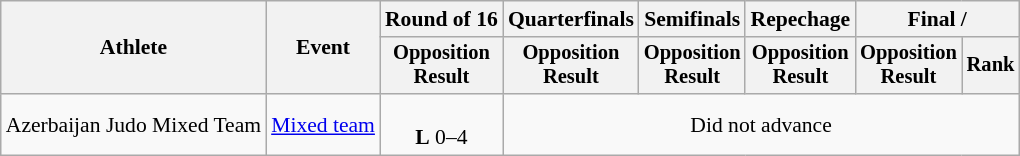<table class="wikitable" style="text-align:center; font-size:90%">
<tr>
<th rowspan=2>Athlete</th>
<th rowspan=2>Event</th>
<th>Round of 16</th>
<th>Quarterfinals</th>
<th>Semifinals</th>
<th>Repechage</th>
<th colspan=2>Final / </th>
</tr>
<tr style="font-size:95%">
<th>Opposition<br>Result</th>
<th>Opposition<br>Result</th>
<th>Opposition<br>Result</th>
<th>Opposition<br>Result</th>
<th>Opposition<br>Result</th>
<th>Rank</th>
</tr>
<tr>
<td align=left>Azerbaijan Judo Mixed Team</td>
<td align=left><a href='#'>Mixed team</a></td>
<td><br><strong>L</strong> 0–4</td>
<td colspan=5>Did not advance</td>
</tr>
</table>
